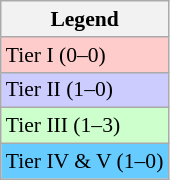<table class=wikitable style=font-size:90%; width:13%;>
<tr>
<th>Legend</th>
</tr>
<tr>
<td style="background:#fcc;">Tier I (0–0)</td>
</tr>
<tr>
<td style="background:#ccf;">Tier II (1–0)</td>
</tr>
<tr>
<td style="background:#cfc;">Tier III (1–3)</td>
</tr>
<tr>
<td style="background:#6cf;">Tier IV & V (1–0)</td>
</tr>
</table>
